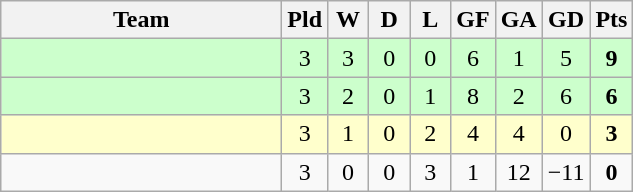<table class="wikitable" style="text-align:center;">
<tr>
<th width=180>Team</th>
<th width=20>Pld</th>
<th width=20>W</th>
<th width=20>D</th>
<th width=20>L</th>
<th width=20>GF</th>
<th width=20>GA</th>
<th width=20>GD</th>
<th width=20>Pts</th>
</tr>
<tr bgcolor="ccffcc">
<td align="left"><em></em></td>
<td>3</td>
<td>3</td>
<td>0</td>
<td>0</td>
<td>6</td>
<td>1</td>
<td>5</td>
<td><strong>9</strong></td>
</tr>
<tr bgcolor="ccffcc">
<td align="left"></td>
<td>3</td>
<td>2</td>
<td>0</td>
<td>1</td>
<td>8</td>
<td>2</td>
<td>6</td>
<td><strong>6</strong></td>
</tr>
<tr bgcolor="ffffcc">
<td align="left"></td>
<td>3</td>
<td>1</td>
<td>0</td>
<td>2</td>
<td>4</td>
<td>4</td>
<td>0</td>
<td><strong>3</strong></td>
</tr>
<tr>
<td align="left"></td>
<td>3</td>
<td>0</td>
<td>0</td>
<td>3</td>
<td>1</td>
<td>12</td>
<td>−11</td>
<td><strong>0</strong></td>
</tr>
</table>
